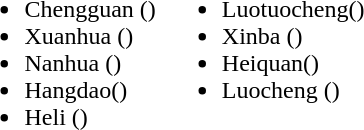<table>
<tr>
<td valign="top"><br><ul><li>Chengguan ()</li><li>Xuanhua  ()</li><li>Nanhua ()</li><li>Hangdao()</li><li>Heli ()</li></ul></td>
<td valign="top"><br><ul><li>Luotuocheng()</li><li>Xinba ()</li><li>Heiquan()</li><li>Luocheng ()</li></ul></td>
</tr>
</table>
